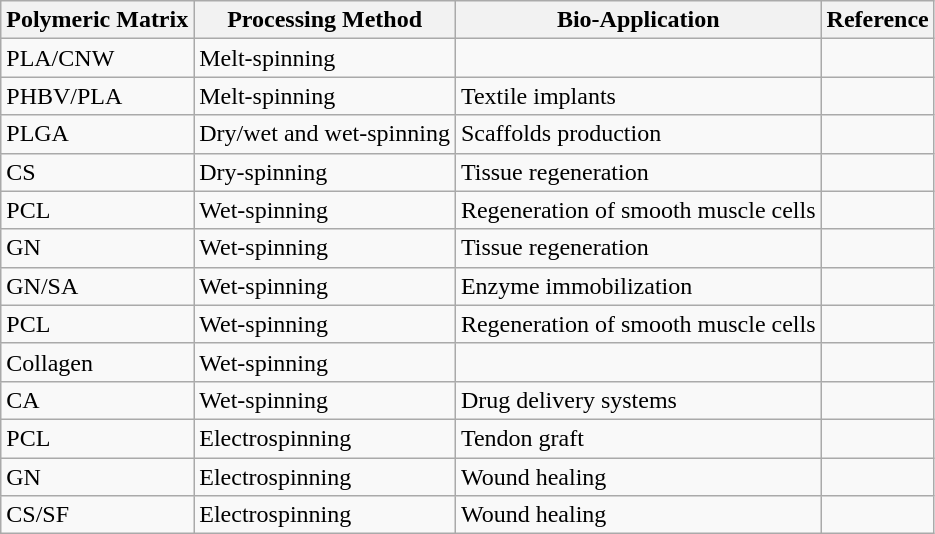<table class="wikitable">
<tr>
<th>Polymeric Matrix</th>
<th>Processing Method</th>
<th>Bio-Application</th>
<th>Reference</th>
</tr>
<tr>
<td>PLA/CNW</td>
<td>Melt-spinning</td>
<td></td>
<td></td>
</tr>
<tr>
<td>PHBV/PLA</td>
<td>Melt-spinning</td>
<td>Textile implants</td>
<td></td>
</tr>
<tr>
<td>PLGA</td>
<td>Dry/wet and wet-spinning</td>
<td>Scaffolds production</td>
<td></td>
</tr>
<tr>
<td>CS</td>
<td>Dry-spinning</td>
<td>Tissue regeneration</td>
<td></td>
</tr>
<tr>
<td>PCL</td>
<td>Wet-spinning</td>
<td>Regeneration of smooth muscle cells</td>
<td></td>
</tr>
<tr>
<td>GN</td>
<td>Wet-spinning</td>
<td>Tissue regeneration</td>
<td></td>
</tr>
<tr>
<td>GN/SA</td>
<td>Wet-spinning</td>
<td>Enzyme immobilization</td>
<td></td>
</tr>
<tr>
<td>PCL</td>
<td>Wet-spinning</td>
<td>Regeneration of smooth muscle cells</td>
<td></td>
</tr>
<tr>
<td>Collagen</td>
<td>Wet-spinning</td>
<td></td>
<td></td>
</tr>
<tr>
<td>CA</td>
<td>Wet-spinning</td>
<td>Drug delivery systems</td>
<td></td>
</tr>
<tr>
<td>PCL</td>
<td>Electrospinning</td>
<td>Tendon graft</td>
<td></td>
</tr>
<tr>
<td>GN</td>
<td>Electrospinning</td>
<td>Wound healing</td>
<td></td>
</tr>
<tr>
<td>CS/SF</td>
<td>Electrospinning</td>
<td>Wound healing</td>
<td></td>
</tr>
</table>
